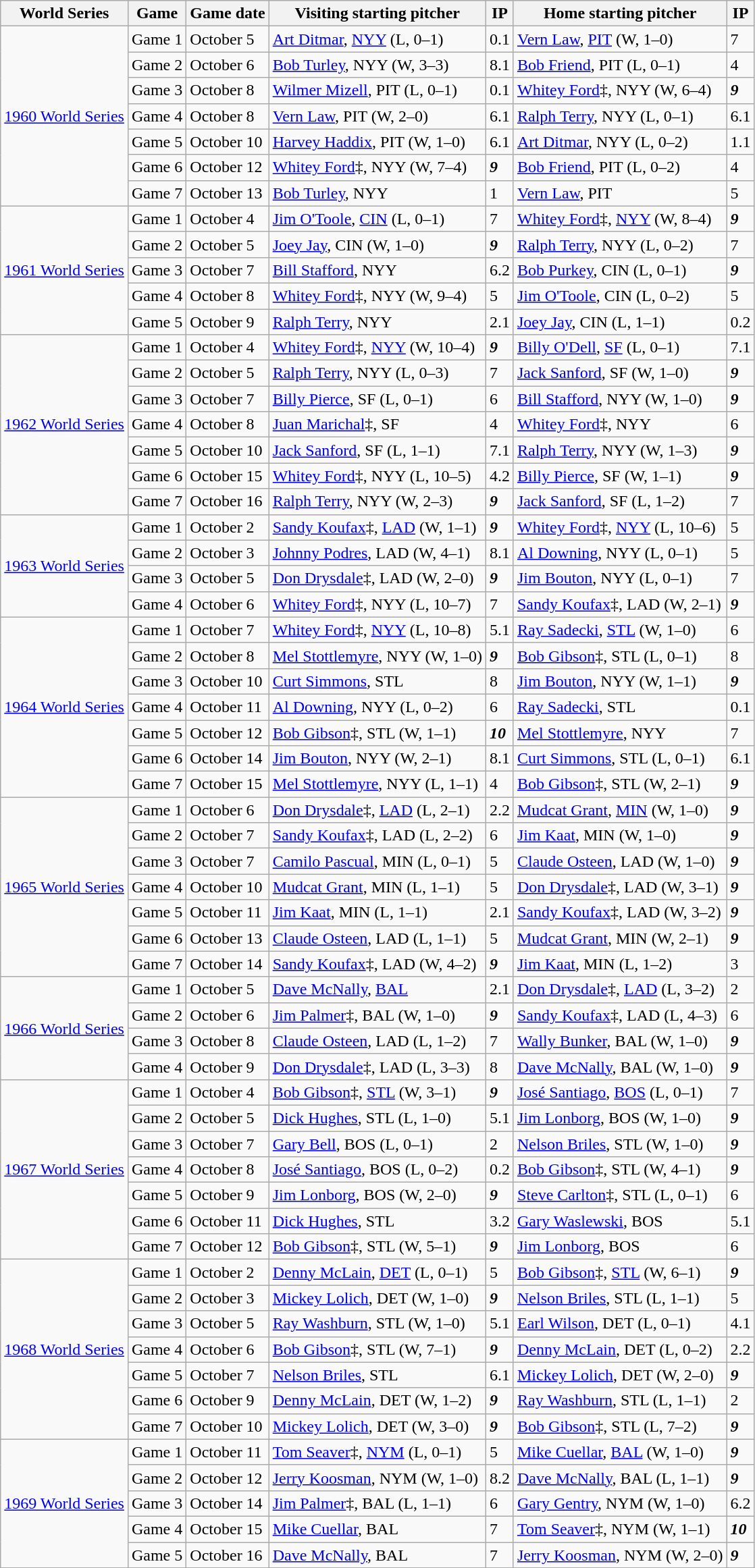<table class="wikitable">
<tr>
<th>World Series</th>
<th>Game</th>
<th>Game date</th>
<th>Visiting starting pitcher</th>
<th>IP</th>
<th>Home starting pitcher</th>
<th>IP</th>
</tr>
<tr>
<td rowspan=7><a href='#'>1960 World Series</a></td>
<td>Game 1</td>
<td>October 5</td>
<td><a href='#'>Art Ditmar</a>, <a href='#'>NYY</a> (L, 0–1)</td>
<td>0.1</td>
<td><a href='#'>Vern Law</a>, <a href='#'>PIT</a> (W, 1–0)</td>
<td>7</td>
</tr>
<tr>
<td>Game 2</td>
<td>October 6</td>
<td><a href='#'>Bob Turley</a>, NYY (W, 3–3)</td>
<td>8.1</td>
<td><a href='#'>Bob Friend</a>, PIT (L, 0–1)</td>
<td>4</td>
</tr>
<tr>
<td>Game 3</td>
<td>October 8</td>
<td><a href='#'>Wilmer Mizell</a>, PIT (L, 0–1)</td>
<td>0.1</td>
<td><a href='#'>Whitey Ford</a>‡, NYY (W, 6–4)</td>
<td><strong><em>9</em></strong></td>
</tr>
<tr>
<td>Game 4</td>
<td>October 8</td>
<td><a href='#'>Vern Law</a>, PIT (W, 2–0)</td>
<td>6.1</td>
<td><a href='#'>Ralph Terry</a>, NYY (L, 0–1)</td>
<td>6.1</td>
</tr>
<tr>
<td>Game 5</td>
<td>October 10</td>
<td><a href='#'>Harvey Haddix</a>, PIT (W, 1–0)</td>
<td>6.1</td>
<td><a href='#'>Art Ditmar</a>, NYY (L, 0–2)</td>
<td>1.1</td>
</tr>
<tr>
<td>Game 6</td>
<td>October 12</td>
<td><a href='#'>Whitey Ford</a>‡, NYY (W, 7–4)</td>
<td><strong><em>9</em></strong></td>
<td><a href='#'>Bob Friend</a>, PIT (L, 0–2)</td>
<td>4</td>
</tr>
<tr>
<td>Game 7</td>
<td>October 13</td>
<td><a href='#'>Bob Turley</a>, NYY</td>
<td>1</td>
<td><a href='#'>Vern Law</a>, PIT</td>
<td>5</td>
</tr>
<tr>
<td rowspan=5><a href='#'>1961 World Series</a></td>
<td>Game 1</td>
<td>October 4</td>
<td><a href='#'>Jim O'Toole</a>, <a href='#'>CIN</a> (L, 0–1)</td>
<td>7</td>
<td><a href='#'>Whitey Ford</a>‡, <a href='#'>NYY</a> (W, 8–4)</td>
<td><strong><em>9</em></strong></td>
</tr>
<tr>
<td>Game 2</td>
<td>October 5</td>
<td><a href='#'>Joey Jay</a>, CIN (W, 1–0)</td>
<td><strong><em>9</em></strong></td>
<td><a href='#'>Ralph Terry</a>, NYY (L, 0–2)</td>
<td>7</td>
</tr>
<tr>
<td>Game 3</td>
<td>October 7</td>
<td><a href='#'>Bill Stafford</a>, NYY</td>
<td>6.2</td>
<td><a href='#'>Bob Purkey</a>, CIN (L, 0–1)</td>
<td><strong><em>9</em></strong></td>
</tr>
<tr>
<td>Game 4</td>
<td>October 8</td>
<td><a href='#'>Whitey Ford</a>‡, NYY (W, 9–4)</td>
<td>5</td>
<td><a href='#'>Jim O'Toole</a>, CIN (L, 0–2)</td>
<td>5</td>
</tr>
<tr>
<td>Game 5</td>
<td>October 9</td>
<td><a href='#'>Ralph Terry</a>, NYY</td>
<td>2.1</td>
<td><a href='#'>Joey Jay</a>, CIN (L, 1–1)</td>
<td>0.2</td>
</tr>
<tr>
<td rowspan=7><a href='#'>1962 World Series</a></td>
<td>Game 1</td>
<td>October 4</td>
<td><a href='#'>Whitey Ford</a>‡, <a href='#'>NYY</a> (W, 10–4)</td>
<td><strong><em>9</em></strong></td>
<td><a href='#'>Billy O'Dell</a>, <a href='#'>SF</a> (L, 0–1)</td>
<td>7.1</td>
</tr>
<tr>
<td>Game 2</td>
<td>October 5</td>
<td><a href='#'>Ralph Terry</a>, NYY  (L, 0–3)</td>
<td>7</td>
<td><a href='#'>Jack Sanford</a>, SF (W, 1–0)</td>
<td><strong><em>9</em></strong></td>
</tr>
<tr>
<td>Game 3</td>
<td>October 7</td>
<td><a href='#'>Billy Pierce</a>, SF (L, 0–1)</td>
<td>6</td>
<td><a href='#'>Bill Stafford</a>, NYY (W, 1–0)</td>
<td><strong><em>9</em></strong></td>
</tr>
<tr>
<td>Game 4</td>
<td>October 8</td>
<td><a href='#'>Juan Marichal</a>‡, SF</td>
<td>4</td>
<td><a href='#'>Whitey Ford</a>‡, NYY</td>
<td>6</td>
</tr>
<tr>
<td>Game 5</td>
<td>October 10</td>
<td><a href='#'>Jack Sanford</a>, SF (L, 1–1)</td>
<td>7.1</td>
<td><a href='#'>Ralph Terry</a>, NYY  (W, 1–3)</td>
<td><strong><em>9</em></strong></td>
</tr>
<tr>
<td>Game 6</td>
<td>October 15</td>
<td><a href='#'>Whitey Ford</a>‡, NYY (L, 10–5)</td>
<td>4.2</td>
<td><a href='#'>Billy Pierce</a>, SF (W, 1–1)</td>
<td><strong><em>9</em></strong></td>
</tr>
<tr>
<td>Game 7</td>
<td>October 16</td>
<td><a href='#'>Ralph Terry</a>, NYY  (W, 2–3)</td>
<td><strong><em>9</em></strong></td>
<td><a href='#'>Jack Sanford</a>, SF (L, 1–2)</td>
<td>7</td>
</tr>
<tr>
<td rowspan=4><a href='#'>1963 World Series</a></td>
<td>Game 1</td>
<td>October 2</td>
<td><a href='#'>Sandy Koufax</a>‡, <a href='#'>LAD</a> (W, 1–1)</td>
<td><strong><em>9</em></strong></td>
<td><a href='#'>Whitey Ford</a>‡, <a href='#'>NYY</a> (L, 10–6)</td>
<td>5</td>
</tr>
<tr>
<td>Game 2</td>
<td>October 3</td>
<td><a href='#'>Johnny Podres</a>, LAD (W, 4–1)</td>
<td>8.1</td>
<td><a href='#'>Al Downing</a>, NYY (L, 0–1)</td>
<td>5</td>
</tr>
<tr>
<td>Game 3</td>
<td>October 5</td>
<td><a href='#'>Don Drysdale</a>‡, LAD (W, 2–0)</td>
<td><strong><em>9</em></strong></td>
<td><a href='#'>Jim Bouton</a>,  NYY (L, 0–1)</td>
<td>7</td>
</tr>
<tr>
<td>Game 4</td>
<td>October 6</td>
<td><a href='#'>Whitey Ford</a>‡, NYY (L, 10–7)</td>
<td>7</td>
<td><a href='#'>Sandy Koufax</a>‡, LAD (W, 2–1)</td>
<td><strong><em>9</em></strong></td>
</tr>
<tr>
<td rowspan=7><a href='#'>1964 World Series</a></td>
<td>Game 1</td>
<td>October 7</td>
<td><a href='#'>Whitey Ford</a>‡, <a href='#'>NYY</a> (L, 10–8)</td>
<td>5.1</td>
<td><a href='#'>Ray Sadecki</a>, <a href='#'>STL</a> (W, 1–0)</td>
<td>6</td>
</tr>
<tr>
<td>Game 2</td>
<td>October 8</td>
<td><a href='#'>Mel Stottlemyre</a>, NYY (W, 1–0)</td>
<td><strong><em>9</em></strong></td>
<td><a href='#'>Bob Gibson</a>‡, STL (L, 0–1)</td>
<td>8</td>
</tr>
<tr>
<td>Game 3</td>
<td>October 10</td>
<td><a href='#'>Curt Simmons</a>, STL</td>
<td>8</td>
<td><a href='#'>Jim Bouton</a>,  NYY (W, 1–1)</td>
<td><strong><em>9</em></strong></td>
</tr>
<tr>
<td>Game 4</td>
<td>October 11</td>
<td><a href='#'>Al Downing</a>, NYY (L, 0–2)</td>
<td>6</td>
<td><a href='#'>Ray Sadecki</a>, STL</td>
<td>0.1</td>
</tr>
<tr>
<td>Game 5</td>
<td>October 12</td>
<td><a href='#'>Bob Gibson</a>‡, STL (W, 1–1)</td>
<td><strong><em>10</em></strong></td>
<td><a href='#'>Mel Stottlemyre</a>, NYY</td>
<td>7</td>
</tr>
<tr>
<td>Game 6</td>
<td>October 14</td>
<td><a href='#'>Jim Bouton</a>,  NYY (W, 2–1)</td>
<td>8.1</td>
<td><a href='#'>Curt Simmons</a>, STL (L, 0–1)</td>
<td>6.1</td>
</tr>
<tr>
<td>Game 7</td>
<td>October 15</td>
<td><a href='#'>Mel Stottlemyre</a>, NYY (L, 1–1)</td>
<td>4</td>
<td><a href='#'>Bob Gibson</a>‡, STL (W, 2–1)</td>
<td><strong><em>9</em></strong></td>
</tr>
<tr>
<td rowspan=7><a href='#'>1965 World Series</a></td>
<td>Game 1</td>
<td>October 6</td>
<td><a href='#'>Don Drysdale</a>‡, <a href='#'>LAD</a> (L, 2–1)</td>
<td>2.2</td>
<td><a href='#'>Mudcat Grant</a>, <a href='#'>MIN</a> (W, 1–0)</td>
<td><strong><em>9</em></strong></td>
</tr>
<tr>
<td>Game 2</td>
<td>October 7</td>
<td><a href='#'>Sandy Koufax</a>‡, LAD (L, 2–2)</td>
<td>6</td>
<td><a href='#'>Jim Kaat</a>, MIN (W, 1–0)</td>
<td><strong><em>9</em></strong></td>
</tr>
<tr>
<td>Game 3</td>
<td>October 7</td>
<td><a href='#'>Camilo Pascual</a>, MIN (L, 0–1)</td>
<td>5</td>
<td><a href='#'>Claude Osteen</a>, LAD (W, 1–0)</td>
<td><strong><em>9</em></strong></td>
</tr>
<tr>
<td>Game 4</td>
<td>October 10</td>
<td><a href='#'>Mudcat Grant</a>, MIN (L, 1–1)</td>
<td>5</td>
<td><a href='#'>Don Drysdale</a>‡, LAD (W, 3–1)</td>
<td><strong><em>9</em></strong></td>
</tr>
<tr>
<td>Game 5</td>
<td>October 11</td>
<td><a href='#'>Jim Kaat</a>, MIN (L, 1–1)</td>
<td>2.1</td>
<td><a href='#'>Sandy Koufax</a>‡, LAD (W, 3–2)</td>
<td><strong><em>9</em></strong></td>
</tr>
<tr>
<td>Game 6</td>
<td>October 13</td>
<td><a href='#'>Claude Osteen</a>, LAD (L, 1–1)</td>
<td>5</td>
<td><a href='#'>Mudcat Grant</a>, MIN (W, 2–1)</td>
<td><strong><em>9</em></strong></td>
</tr>
<tr>
<td>Game 7</td>
<td>October 14</td>
<td><a href='#'>Sandy Koufax</a>‡, LAD (W, 4–2)</td>
<td><strong><em>9</em></strong></td>
<td><a href='#'>Jim Kaat</a>, MIN (L, 1–2)</td>
<td>3</td>
</tr>
<tr>
<td rowspan=4><a href='#'>1966 World Series</a></td>
<td>Game 1</td>
<td>October 5</td>
<td><a href='#'>Dave McNally</a>, <a href='#'>BAL</a></td>
<td>2.1</td>
<td><a href='#'>Don Drysdale</a>‡, <a href='#'>LAD</a> (L, 3–2)</td>
<td>2</td>
</tr>
<tr>
<td>Game 2</td>
<td>October 6</td>
<td><a href='#'>Jim Palmer</a>‡, BAL (W, 1–0)</td>
<td><strong><em>9</em></strong></td>
<td><a href='#'>Sandy Koufax</a>‡, LAD (L, 4–3)</td>
<td>6</td>
</tr>
<tr>
<td>Game 3</td>
<td>October 8</td>
<td><a href='#'>Claude Osteen</a>, LAD (L, 1–2)</td>
<td>7</td>
<td><a href='#'>Wally Bunker</a>, BAL (W, 1–0)</td>
<td><strong><em>9</em></strong></td>
</tr>
<tr>
<td>Game 4</td>
<td>October 9</td>
<td><a href='#'>Don Drysdale</a>‡, LAD (L, 3–3)</td>
<td>8</td>
<td><a href='#'>Dave McNally</a>, BAL (W, 1–0)</td>
<td><strong><em>9</em></strong></td>
</tr>
<tr>
<td rowspan=7><a href='#'>1967 World Series</a></td>
<td>Game 1</td>
<td>October 4</td>
<td><a href='#'>Bob Gibson</a>‡, <a href='#'>STL</a> (W, 3–1)</td>
<td><strong><em>9</em></strong></td>
<td><a href='#'>José Santiago</a>, <a href='#'>BOS</a> (L, 0–1)</td>
<td>7</td>
</tr>
<tr>
<td>Game 2</td>
<td>October 5</td>
<td><a href='#'>Dick Hughes</a>, STL (L, 1–0)</td>
<td>5.1</td>
<td><a href='#'>Jim Lonborg</a>, BOS (W, 1–0)</td>
<td><strong><em>9</em></strong></td>
</tr>
<tr>
<td>Game 3</td>
<td>October 7</td>
<td><a href='#'>Gary Bell</a>, BOS (L, 0–1)</td>
<td>2</td>
<td><a href='#'>Nelson Briles</a>, STL (W, 1–0)</td>
<td><strong><em>9</em></strong></td>
</tr>
<tr>
<td>Game 4</td>
<td>October 8</td>
<td><a href='#'>José Santiago</a>, BOS (L, 0–2)</td>
<td>0.2</td>
<td><a href='#'>Bob Gibson</a>‡, STL (W, 4–1)</td>
<td><strong><em>9</em></strong></td>
</tr>
<tr>
<td>Game 5</td>
<td>October 9</td>
<td><a href='#'>Jim Lonborg</a>, BOS (W, 2–0)</td>
<td><strong><em>9</em></strong></td>
<td><a href='#'>Steve Carlton</a>‡, STL (L, 0–1)</td>
<td>6</td>
</tr>
<tr>
<td>Game 6</td>
<td>October 11</td>
<td><a href='#'>Dick Hughes</a>, STL</td>
<td>3.2</td>
<td><a href='#'>Gary Waslewski</a>, BOS</td>
<td>5.1</td>
</tr>
<tr>
<td>Game 7</td>
<td>October 12</td>
<td><a href='#'>Bob Gibson</a>‡, STL (W, 5–1)</td>
<td><strong><em>9</em></strong></td>
<td><a href='#'>Jim Lonborg</a>, BOS</td>
<td>6</td>
</tr>
<tr>
<td rowspan=7><a href='#'>1968 World Series</a></td>
<td>Game 1</td>
<td>October 2</td>
<td><a href='#'>Denny McLain</a>, <a href='#'>DET</a> (L, 0–1)</td>
<td>5</td>
<td><a href='#'>Bob Gibson</a>‡, <a href='#'>STL</a> (W, 6–1)</td>
<td><strong><em>9</em></strong></td>
</tr>
<tr>
<td>Game 2</td>
<td>October 3</td>
<td><a href='#'>Mickey Lolich</a>, DET (W, 1–0)</td>
<td><strong><em>9</em></strong></td>
<td><a href='#'>Nelson Briles</a>, STL (L, 1–1)</td>
<td>5</td>
</tr>
<tr>
<td>Game 3</td>
<td>October 5</td>
<td><a href='#'>Ray Washburn</a>, STL (W, 1–0)</td>
<td>5.1</td>
<td><a href='#'>Earl Wilson</a>, DET (L, 0–1)</td>
<td>4.1</td>
</tr>
<tr>
<td>Game 4</td>
<td>October 6</td>
<td><a href='#'>Bob Gibson</a>‡, STL (W, 7–1)</td>
<td><strong><em>9</em></strong></td>
<td><a href='#'>Denny McLain</a>, DET (L, 0–2)</td>
<td>2.2</td>
</tr>
<tr>
<td>Game 5</td>
<td>October 7</td>
<td><a href='#'>Nelson Briles</a>, STL</td>
<td>6.1</td>
<td><a href='#'>Mickey Lolich</a>, DET (W, 2–0)</td>
<td><strong><em>9</em></strong></td>
</tr>
<tr>
<td>Game 6</td>
<td>October 9</td>
<td><a href='#'>Denny McLain</a>, DET (W, 1–2)</td>
<td><strong><em>9</em></strong></td>
<td><a href='#'>Ray Washburn</a>, STL (L, 1–1)</td>
<td>2</td>
</tr>
<tr>
<td>Game 7</td>
<td>October 10</td>
<td><a href='#'>Mickey Lolich</a>, DET (W, 3–0)</td>
<td><strong><em>9</em></strong></td>
<td><a href='#'>Bob Gibson</a>‡, STL (L, 7–2)</td>
<td><strong><em>9</em></strong></td>
</tr>
<tr>
<td rowspan=5><a href='#'>1969 World Series</a></td>
<td>Game 1</td>
<td>October 11</td>
<td><a href='#'>Tom Seaver</a>‡, <a href='#'>NYM</a> (L, 0–1)</td>
<td>5</td>
<td><a href='#'>Mike Cuellar</a>, <a href='#'>BAL</a> (W, 1–0)</td>
<td><strong><em>9</em></strong></td>
</tr>
<tr>
<td>Game 2</td>
<td>October 12</td>
<td><a href='#'>Jerry Koosman</a>, NYM (W, 1–0)</td>
<td>8.2</td>
<td><a href='#'>Dave McNally</a>, BAL (L, 1–1)</td>
<td><strong><em>9</em></strong></td>
</tr>
<tr>
<td>Game 3</td>
<td>October 14</td>
<td><a href='#'>Jim Palmer</a>‡, BAL (L, 1–1)</td>
<td>6</td>
<td><a href='#'>Gary Gentry</a>, NYM (W, 1–0)</td>
<td>6.2</td>
</tr>
<tr>
<td>Game 4</td>
<td>October 15</td>
<td><a href='#'>Mike Cuellar</a>, BAL</td>
<td>7</td>
<td><a href='#'>Tom Seaver</a>‡, NYM (W, 1–1)</td>
<td><strong><em>10</em></strong></td>
</tr>
<tr>
<td>Game 5</td>
<td>October 16</td>
<td><a href='#'>Dave McNally</a>, BAL</td>
<td>7</td>
<td><a href='#'>Jerry Koosman</a>, NYM (W, 2–0)</td>
<td><strong><em>9</em></strong></td>
</tr>
</table>
